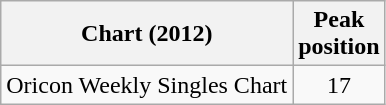<table class="wikitable sortable" border="1">
<tr>
<th>Chart (2012)</th>
<th>Peak<br>position</th>
</tr>
<tr>
<td>Oricon Weekly Singles Chart</td>
<td align="center">17</td>
</tr>
</table>
